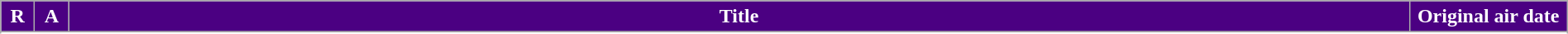<table class="wikitable plainrowheaders" style="width:100%; margin:auto; background:#FFFFFF;">
<tr>
<th style="background:#4B0082; color:#fff" width="20">R</th>
<th style="background:#4B0082; color:#fff;" width="20">A</th>
<th style="background:#4B0082; color:#fff;">Title</th>
<th style="background:#4B0082; color:#fff;" width="120">Original air date</th>
</tr>
<tr>
</tr>
<tr>
</tr>
</table>
